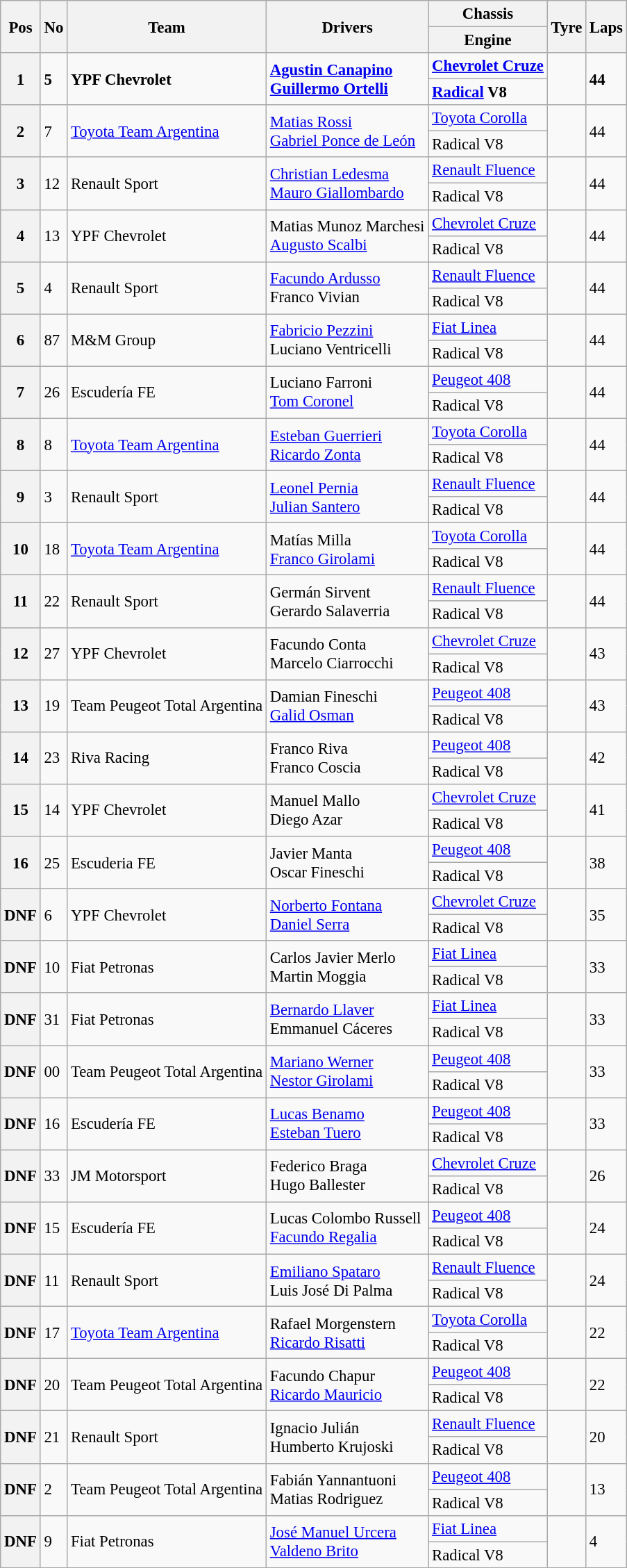<table class="wikitable" style="font-size: 95%;">
<tr>
<th rowspan=2>Pos</th>
<th rowspan=2>No</th>
<th rowspan=2>Team</th>
<th rowspan=2>Drivers</th>
<th>Chassis</th>
<th rowspan=2>Tyre</th>
<th rowspan=2>Laps</th>
</tr>
<tr>
<th>Engine</th>
</tr>
<tr style="font-weight:bold">
<th rowspan=2>1</th>
<td rowspan=2>5</td>
<td rowspan=2>YPF Chevrolet</td>
<td rowspan=2> <a href='#'>Agustin Canapino</a><br> <a href='#'>Guillermo Ortelli</a></td>
<td><a href='#'>Chevrolet Cruze</a></td>
<td rowspan=2></td>
<td rowspan=2>44</td>
</tr>
<tr style="font-weight:bold">
<td><a href='#'>Radical</a> V8</td>
</tr>
<tr>
<th rowspan=2>2</th>
<td rowspan=2>7</td>
<td rowspan=2><a href='#'>Toyota Team Argentina</a></td>
<td rowspan=2> <a href='#'>Matias Rossi</a><br> <a href='#'>Gabriel Ponce de León</a></td>
<td><a href='#'>Toyota Corolla</a></td>
<td rowspan=2></td>
<td rowspan=2>44</td>
</tr>
<tr>
<td>Radical V8</td>
</tr>
<tr>
<th rowspan=2>3</th>
<td rowspan=2>12</td>
<td rowspan=2>Renault Sport</td>
<td rowspan=2> <a href='#'>Christian Ledesma</a><br> <a href='#'>Mauro Giallombardo</a></td>
<td><a href='#'>Renault Fluence</a></td>
<td rowspan=2></td>
<td rowspan=2>44</td>
</tr>
<tr>
<td>Radical V8</td>
</tr>
<tr>
<th rowspan=2>4</th>
<td rowspan=2>13</td>
<td rowspan=2>YPF Chevrolet</td>
<td rowspan=2> Matias Munoz Marchesi<br> <a href='#'>Augusto Scalbi</a></td>
<td><a href='#'>Chevrolet Cruze</a></td>
<td rowspan=2></td>
<td rowspan=2>44</td>
</tr>
<tr>
<td>Radical V8</td>
</tr>
<tr>
<th rowspan=2>5</th>
<td rowspan=2>4</td>
<td rowspan=2>Renault Sport</td>
<td rowspan=2> <a href='#'>Facundo Ardusso</a><br> Franco Vivian</td>
<td><a href='#'>Renault Fluence</a></td>
<td rowspan=2></td>
<td rowspan=2>44</td>
</tr>
<tr>
<td>Radical V8</td>
</tr>
<tr>
<th rowspan=2>6</th>
<td rowspan=2>87</td>
<td rowspan=2>M&M Group</td>
<td rowspan=2> <a href='#'>Fabricio Pezzini</a><br> Luciano Ventricelli</td>
<td><a href='#'>Fiat Linea</a></td>
<td rowspan=2></td>
<td rowspan=2>44</td>
</tr>
<tr>
<td>Radical V8</td>
</tr>
<tr>
<th rowspan=2>7</th>
<td rowspan=2>26</td>
<td rowspan=2>Escudería FE</td>
<td rowspan=2> Luciano Farroni<br> <a href='#'>Tom Coronel</a></td>
<td><a href='#'>Peugeot 408</a></td>
<td rowspan=2></td>
<td rowspan=2>44</td>
</tr>
<tr>
<td>Radical V8</td>
</tr>
<tr>
<th rowspan=2>8</th>
<td rowspan=2>8</td>
<td rowspan=2><a href='#'>Toyota Team Argentina</a></td>
<td rowspan=2> <a href='#'>Esteban Guerrieri</a><br> <a href='#'>Ricardo Zonta</a></td>
<td><a href='#'>Toyota Corolla</a></td>
<td rowspan=2></td>
<td rowspan=2>44</td>
</tr>
<tr>
<td>Radical V8</td>
</tr>
<tr>
<th rowspan=2>9</th>
<td rowspan=2>3</td>
<td rowspan=2>Renault Sport</td>
<td rowspan=2> <a href='#'>Leonel Pernia</a><br> <a href='#'>Julian Santero</a></td>
<td><a href='#'>Renault Fluence</a></td>
<td rowspan=2></td>
<td rowspan=2>44</td>
</tr>
<tr>
<td>Radical V8</td>
</tr>
<tr>
<th rowspan=2>10</th>
<td rowspan=2>18</td>
<td rowspan=2><a href='#'>Toyota Team Argentina</a></td>
<td rowspan=2> Matías Milla<br> <a href='#'>Franco Girolami</a></td>
<td><a href='#'>Toyota Corolla</a></td>
<td rowspan=2></td>
<td rowspan=2>44</td>
</tr>
<tr>
<td>Radical V8</td>
</tr>
<tr>
<th rowspan=2>11</th>
<td rowspan=2>22</td>
<td rowspan=2>Renault Sport</td>
<td rowspan=2> Germán Sirvent<br> Gerardo Salaverria</td>
<td><a href='#'>Renault Fluence</a></td>
<td rowspan=2></td>
<td rowspan=2>44</td>
</tr>
<tr>
<td>Radical V8</td>
</tr>
<tr>
<th rowspan=2>12</th>
<td rowspan=2>27</td>
<td rowspan=2>YPF Chevrolet</td>
<td rowspan=2> Facundo Conta<br> Marcelo Ciarrocchi</td>
<td><a href='#'>Chevrolet Cruze</a></td>
<td rowspan=2></td>
<td rowspan=2>43</td>
</tr>
<tr>
<td>Radical V8</td>
</tr>
<tr>
<th rowspan=2>13</th>
<td rowspan=2>19</td>
<td rowspan=2>Team Peugeot Total Argentina</td>
<td rowspan=2> Damian Fineschi<br> <a href='#'>Galid Osman</a></td>
<td><a href='#'>Peugeot 408</a></td>
<td rowspan=2></td>
<td rowspan=2>43</td>
</tr>
<tr>
<td>Radical V8</td>
</tr>
<tr>
<th rowspan=2>14</th>
<td rowspan=2>23</td>
<td rowspan=2>Riva Racing</td>
<td rowspan=2> Franco Riva<br> Franco Coscia</td>
<td><a href='#'>Peugeot 408</a></td>
<td rowspan=2></td>
<td rowspan=2>42</td>
</tr>
<tr>
<td>Radical V8</td>
</tr>
<tr>
<th rowspan=2>15</th>
<td rowspan=2>14</td>
<td rowspan=2>YPF Chevrolet</td>
<td rowspan=2> Manuel Mallo<br> Diego Azar</td>
<td><a href='#'>Chevrolet Cruze</a></td>
<td rowspan=2></td>
<td rowspan=2>41</td>
</tr>
<tr>
<td>Radical V8</td>
</tr>
<tr>
<th rowspan=2>16</th>
<td rowspan=2>25</td>
<td rowspan=2>Escuderia FE</td>
<td rowspan=2> Javier Manta<br> Oscar Fineschi</td>
<td><a href='#'>Peugeot 408</a></td>
<td rowspan=2></td>
<td rowspan=2>38</td>
</tr>
<tr>
<td>Radical V8</td>
</tr>
<tr>
<th rowspan=2>DNF</th>
<td rowspan=2>6</td>
<td rowspan=2>YPF Chevrolet</td>
<td rowspan=2> <a href='#'>Norberto Fontana</a><br> <a href='#'>Daniel Serra</a></td>
<td><a href='#'>Chevrolet Cruze</a></td>
<td rowspan=2></td>
<td rowspan=2>35</td>
</tr>
<tr>
<td>Radical V8</td>
</tr>
<tr>
<th rowspan=2>DNF</th>
<td rowspan=2>10</td>
<td rowspan=2>Fiat Petronas</td>
<td rowspan=2> Carlos Javier Merlo<br> Martin Moggia</td>
<td><a href='#'>Fiat Linea</a></td>
<td rowspan=2></td>
<td rowspan=2>33</td>
</tr>
<tr>
<td>Radical V8</td>
</tr>
<tr>
<th rowspan=2>DNF</th>
<td rowspan=2>31</td>
<td rowspan=2>Fiat Petronas</td>
<td rowspan=2> <a href='#'>Bernardo Llaver</a><br> Emmanuel Cáceres</td>
<td><a href='#'>Fiat Linea</a></td>
<td rowspan=2></td>
<td rowspan=2>33</td>
</tr>
<tr>
<td>Radical V8</td>
</tr>
<tr>
<th rowspan=2>DNF</th>
<td rowspan=2>00</td>
<td rowspan=2>Team Peugeot Total Argentina</td>
<td rowspan=2> <a href='#'>Mariano Werner</a><br> <a href='#'>Nestor Girolami</a></td>
<td><a href='#'>Peugeot 408</a></td>
<td rowspan=2></td>
<td rowspan=2>33</td>
</tr>
<tr>
<td>Radical V8</td>
</tr>
<tr>
<th rowspan=2>DNF</th>
<td rowspan=2>16</td>
<td rowspan=2>Escudería FE</td>
<td rowspan=2> <a href='#'>Lucas Benamo</a><br> <a href='#'>Esteban Tuero</a></td>
<td><a href='#'>Peugeot 408</a></td>
<td rowspan=2></td>
<td rowspan=2>33</td>
</tr>
<tr>
<td>Radical V8</td>
</tr>
<tr>
<th rowspan=2>DNF</th>
<td rowspan=2>33</td>
<td rowspan=2>JM Motorsport</td>
<td rowspan=2> Federico Braga<br> Hugo Ballester</td>
<td><a href='#'>Chevrolet Cruze</a></td>
<td rowspan=2></td>
<td rowspan=2>26</td>
</tr>
<tr>
<td>Radical V8</td>
</tr>
<tr>
<th rowspan=2>DNF</th>
<td rowspan=2>15</td>
<td rowspan=2>Escudería FE</td>
<td rowspan=2> Lucas Colombo Russell<br> <a href='#'>Facundo Regalia</a></td>
<td><a href='#'>Peugeot 408</a></td>
<td rowspan=2></td>
<td rowspan=2>24</td>
</tr>
<tr>
<td>Radical V8</td>
</tr>
<tr>
<th rowspan=2>DNF</th>
<td rowspan=2>11</td>
<td rowspan=2>Renault Sport</td>
<td rowspan=2> <a href='#'>Emiliano Spataro</a><br> Luis José Di Palma</td>
<td><a href='#'>Renault Fluence</a></td>
<td rowspan=2></td>
<td rowspan=2>24</td>
</tr>
<tr>
<td>Radical V8</td>
</tr>
<tr>
<th rowspan=2>DNF</th>
<td rowspan=2>17</td>
<td rowspan=2><a href='#'>Toyota Team Argentina</a></td>
<td rowspan=2> Rafael Morgenstern<br> <a href='#'>Ricardo Risatti</a></td>
<td><a href='#'>Toyota Corolla</a></td>
<td rowspan=2></td>
<td rowspan=2>22</td>
</tr>
<tr>
<td>Radical V8</td>
</tr>
<tr>
<th rowspan=2>DNF</th>
<td rowspan=2>20</td>
<td rowspan=2>Team Peugeot Total Argentina</td>
<td rowspan=2> Facundo Chapur<br> <a href='#'>Ricardo Mauricio</a></td>
<td><a href='#'>Peugeot 408</a></td>
<td rowspan=2></td>
<td rowspan=2>22</td>
</tr>
<tr>
<td>Radical V8</td>
</tr>
<tr>
<th rowspan=2>DNF</th>
<td rowspan=2>21</td>
<td rowspan=2>Renault Sport</td>
<td rowspan=2> Ignacio Julián<br> Humberto Krujoski</td>
<td><a href='#'>Renault Fluence</a></td>
<td rowspan=2></td>
<td rowspan=2>20</td>
</tr>
<tr>
<td>Radical V8</td>
</tr>
<tr>
<th rowspan=2>DNF</th>
<td rowspan=2>2</td>
<td rowspan=2>Team Peugeot Total Argentina</td>
<td rowspan=2> Fabián Yannantuoni<br> Matias Rodriguez</td>
<td><a href='#'>Peugeot 408</a></td>
<td rowspan=2></td>
<td rowspan=2>13</td>
</tr>
<tr>
<td>Radical V8</td>
</tr>
<tr>
<th rowspan=2>DNF</th>
<td rowspan=2>9</td>
<td rowspan=2>Fiat Petronas</td>
<td rowspan=2> <a href='#'>José Manuel Urcera</a><br> <a href='#'>Valdeno Brito</a></td>
<td><a href='#'>Fiat Linea</a></td>
<td rowspan=2></td>
<td rowspan=2>4</td>
</tr>
<tr>
<td>Radical V8</td>
</tr>
<tr>
</tr>
</table>
